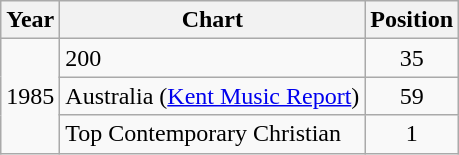<table class="wikitable">
<tr>
<th>Year</th>
<th>Chart</th>
<th>Position</th>
</tr>
<tr>
<td rowspan="3">1985</td>
<td>200</td>
<td style="text-align:center;">35</td>
</tr>
<tr>
<td>Australia (<a href='#'>Kent Music Report</a>)</td>
<td style="text-align:center;">59</td>
</tr>
<tr>
<td>Top Contemporary Christian</td>
<td style="text-align:center;">1</td>
</tr>
</table>
